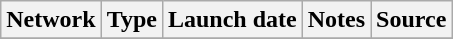<table class="wikitable sortable">
<tr>
<th>Network</th>
<th>Type</th>
<th>Launch date</th>
<th>Notes</th>
<th>Source</th>
</tr>
<tr>
</tr>
</table>
